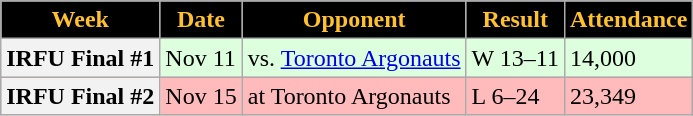<table class="wikitable sortable">
<tr>
<th style="background:black;color:#FFC12D;">Week</th>
<th style="background:black;color:#FFC12D;">Date</th>
<th style="background:black;color:#FFC12D;">Opponent</th>
<th style="background:black;color:#FFC12D;">Result</th>
<th style="background:black;color:#FFC12D;">Attendance</th>
</tr>
<tr style="background:#ddffdd">
<th>IRFU Final #1</th>
<td>Nov 11</td>
<td>vs. <a href='#'>Toronto Argonauts</a></td>
<td>W 13–11</td>
<td>14,000</td>
</tr>
<tr style="background:#ffbbbb">
<th>IRFU Final #2</th>
<td>Nov 15</td>
<td>at Toronto Argonauts</td>
<td>L 6–24</td>
<td>23,349</td>
</tr>
</table>
